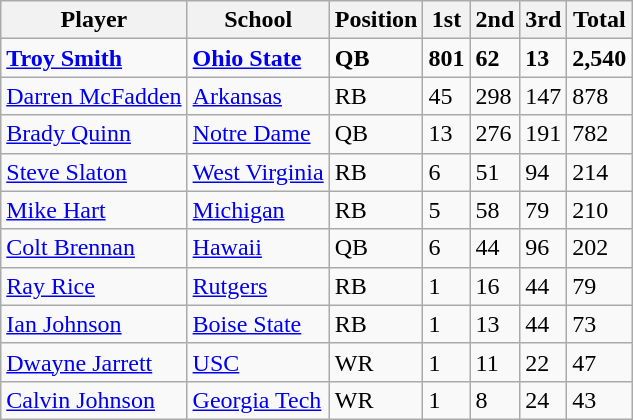<table class="wikitable">
<tr>
<th>Player</th>
<th>School</th>
<th>Position</th>
<th>1st</th>
<th>2nd</th>
<th>3rd</th>
<th>Total</th>
</tr>
<tr>
<td><strong><a href='#'>Troy Smith</a></strong></td>
<td><strong><a href='#'>Ohio State</a></strong></td>
<td><strong>QB</strong></td>
<td><strong>801</strong></td>
<td><strong>62</strong></td>
<td><strong>13</strong></td>
<td><strong>2,540</strong></td>
</tr>
<tr>
<td><a href='#'>Darren McFadden</a></td>
<td><a href='#'>Arkansas</a></td>
<td>RB</td>
<td>45</td>
<td>298</td>
<td>147</td>
<td>878</td>
</tr>
<tr>
<td><a href='#'>Brady Quinn</a></td>
<td><a href='#'>Notre Dame</a></td>
<td>QB</td>
<td>13</td>
<td>276</td>
<td>191</td>
<td>782</td>
</tr>
<tr>
<td><a href='#'>Steve Slaton</a></td>
<td><a href='#'>West Virginia</a></td>
<td>RB</td>
<td>6</td>
<td>51</td>
<td>94</td>
<td>214</td>
</tr>
<tr>
<td><a href='#'>Mike Hart</a></td>
<td><a href='#'>Michigan</a></td>
<td>RB</td>
<td>5</td>
<td>58</td>
<td>79</td>
<td>210</td>
</tr>
<tr>
<td><a href='#'>Colt Brennan</a></td>
<td><a href='#'>Hawaii</a></td>
<td>QB</td>
<td>6</td>
<td>44</td>
<td>96</td>
<td>202</td>
</tr>
<tr>
<td><a href='#'>Ray Rice</a></td>
<td><a href='#'>Rutgers</a></td>
<td>RB</td>
<td>1</td>
<td>16</td>
<td>44</td>
<td>79</td>
</tr>
<tr>
<td><a href='#'>Ian Johnson</a></td>
<td><a href='#'>Boise State</a></td>
<td>RB</td>
<td>1</td>
<td>13</td>
<td>44</td>
<td>73</td>
</tr>
<tr>
<td><a href='#'>Dwayne Jarrett</a></td>
<td><a href='#'>USC</a></td>
<td>WR</td>
<td>1</td>
<td>11</td>
<td>22</td>
<td>47</td>
</tr>
<tr>
<td><a href='#'>Calvin Johnson</a></td>
<td><a href='#'>Georgia Tech</a></td>
<td>WR</td>
<td>1</td>
<td>8</td>
<td>24</td>
<td>43</td>
</tr>
</table>
